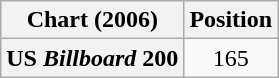<table class="wikitable plainrowheaders" style="text-align:center">
<tr>
<th scope="col">Chart (2006)</th>
<th scope="col">Position</th>
</tr>
<tr>
<th scope="row">US <em>Billboard</em> 200</th>
<td>165</td>
</tr>
</table>
